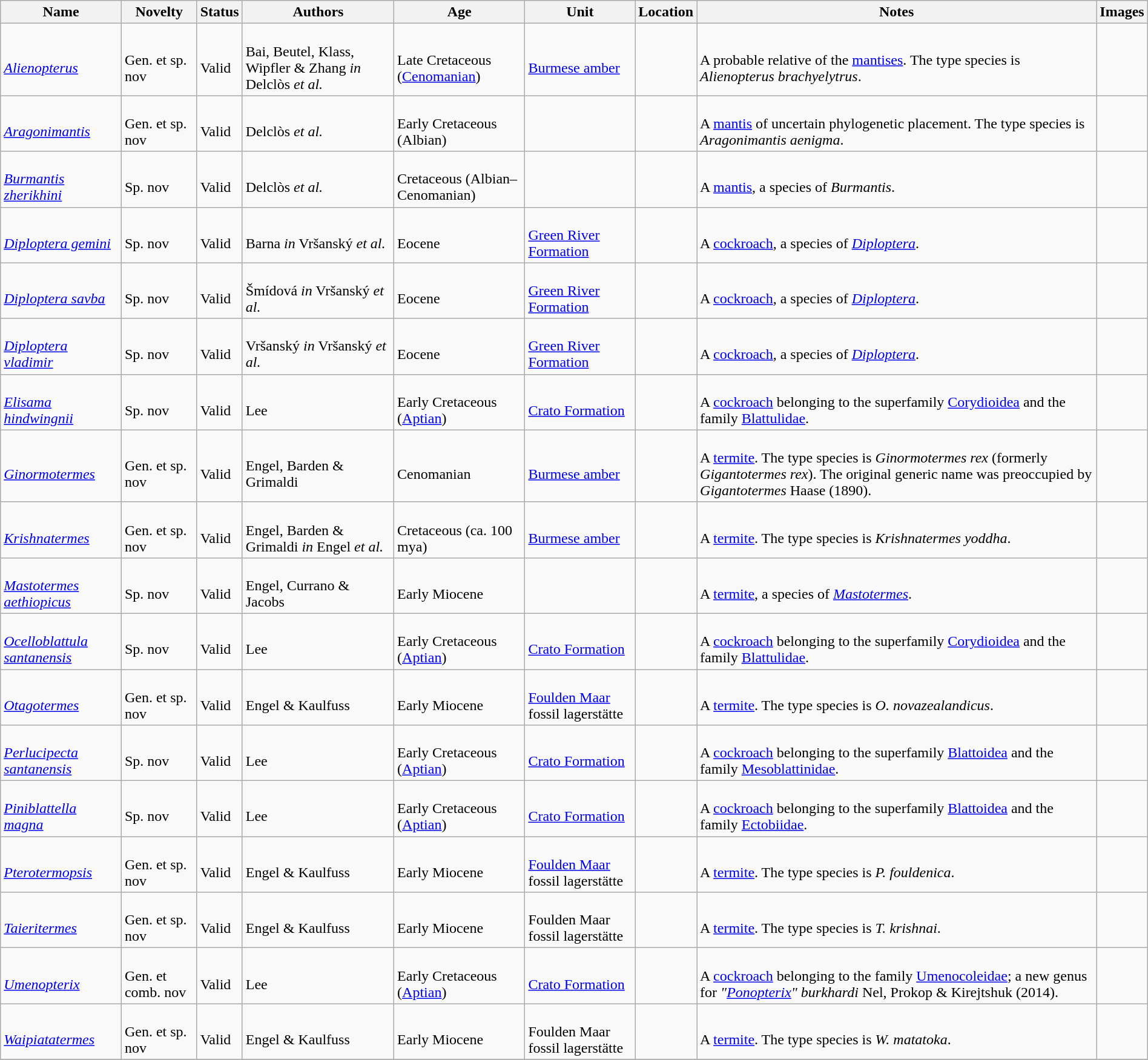<table class="wikitable sortable" align="center" width="100%">
<tr>
<th>Name</th>
<th>Novelty</th>
<th>Status</th>
<th>Authors</th>
<th>Age</th>
<th>Unit</th>
<th>Location</th>
<th>Notes</th>
<th>Images</th>
</tr>
<tr>
<td><br><em><a href='#'>Alienopterus</a></em></td>
<td><br>Gen. et sp. nov</td>
<td><br>Valid</td>
<td><br>Bai, Beutel, Klass, Wipfler & Zhang <em>in</em> Delclòs <em>et al.</em></td>
<td><br>Late Cretaceous (<a href='#'>Cenomanian</a>)</td>
<td><br><a href='#'>Burmese amber</a></td>
<td><br></td>
<td><br>A probable relative of the <a href='#'>mantises</a>. The type species is <em>Alienopterus brachyelytrus</em>.</td>
<td></td>
</tr>
<tr>
<td><br><em><a href='#'>Aragonimantis</a></em></td>
<td><br>Gen. et sp. nov</td>
<td><br>Valid</td>
<td><br>Delclòs <em>et al.</em></td>
<td><br>Early Cretaceous (Albian)</td>
<td></td>
<td><br></td>
<td><br>A <a href='#'>mantis</a> of uncertain phylogenetic placement. The type species is <em>Aragonimantis aenigma</em>.</td>
<td></td>
</tr>
<tr>
<td><br><em><a href='#'>Burmantis zherikhini</a></em></td>
<td><br>Sp. nov</td>
<td><br>Valid</td>
<td><br>Delclòs <em>et al.</em></td>
<td><br>Cretaceous (Albian–Cenomanian)</td>
<td></td>
<td><br></td>
<td><br>A <a href='#'>mantis</a>, a species of <em>Burmantis</em>.</td>
<td></td>
</tr>
<tr>
<td><br><em><a href='#'>Diploptera gemini</a></em></td>
<td><br>Sp. nov</td>
<td><br>Valid</td>
<td><br>Barna <em>in</em> Vršanský <em>et al.</em></td>
<td><br>Eocene</td>
<td><br><a href='#'>Green River Formation</a></td>
<td><br></td>
<td><br>A <a href='#'>cockroach</a>, a species of <em><a href='#'>Diploptera</a></em>.</td>
<td></td>
</tr>
<tr>
<td><br><em><a href='#'>Diploptera savba</a></em></td>
<td><br>Sp. nov</td>
<td><br>Valid</td>
<td><br>Šmídová <em>in</em> Vršanský <em>et al.</em></td>
<td><br>Eocene</td>
<td><br><a href='#'>Green River Formation</a></td>
<td><br></td>
<td><br>A <a href='#'>cockroach</a>, a species of <em><a href='#'>Diploptera</a></em>.</td>
<td></td>
</tr>
<tr>
<td><br><em><a href='#'>Diploptera vladimir</a></em></td>
<td><br>Sp. nov</td>
<td><br>Valid</td>
<td><br>Vršanský <em>in</em> Vršanský <em>et al.</em></td>
<td><br>Eocene</td>
<td><br><a href='#'>Green River Formation</a></td>
<td><br></td>
<td><br>A <a href='#'>cockroach</a>, a species of <em><a href='#'>Diploptera</a></em>.</td>
<td></td>
</tr>
<tr>
<td><br><em><a href='#'>Elisama hindwingnii</a></em></td>
<td><br>Sp. nov</td>
<td><br>Valid</td>
<td><br>Lee</td>
<td><br>Early Cretaceous (<a href='#'>Aptian</a>)</td>
<td><br><a href='#'>Crato Formation</a></td>
<td><br></td>
<td><br>A <a href='#'>cockroach</a> belonging to the superfamily <a href='#'>Corydioidea</a> and the family <a href='#'>Blattulidae</a>.</td>
<td></td>
</tr>
<tr>
<td><br><em><a href='#'>Ginormotermes</a></em></td>
<td><br>Gen. et sp. nov</td>
<td><br>Valid</td>
<td><br>Engel, Barden & Grimaldi</td>
<td><br>Cenomanian</td>
<td><br><a href='#'>Burmese amber</a></td>
<td><br></td>
<td><br>A <a href='#'>termite</a>. The type species is <em>Ginormotermes rex</em> (formerly <em>Gigantotermes rex</em>). The original generic name was preoccupied by <em>Gigantotermes</em> Haase (1890).</td>
<td></td>
</tr>
<tr>
<td><br><em><a href='#'>Krishnatermes</a></em></td>
<td><br>Gen. et sp. nov</td>
<td><br>Valid</td>
<td><br>Engel, Barden & Grimaldi <em>in</em> Engel <em>et al.</em></td>
<td><br>Cretaceous (ca. 100 mya)</td>
<td><br><a href='#'>Burmese amber</a></td>
<td><br></td>
<td><br>A <a href='#'>termite</a>. The type species is <em>Krishnatermes yoddha</em>.</td>
<td></td>
</tr>
<tr>
<td><br><em><a href='#'>Mastotermes aethiopicus</a></em></td>
<td><br>Sp. nov</td>
<td><br>Valid</td>
<td><br>Engel, Currano & Jacobs</td>
<td><br>Early Miocene</td>
<td></td>
<td><br></td>
<td><br>A <a href='#'>termite</a>, a species of <em><a href='#'>Mastotermes</a></em>.</td>
<td></td>
</tr>
<tr>
<td><br><em><a href='#'>Ocelloblattula santanensis</a></em></td>
<td><br>Sp. nov</td>
<td><br>Valid</td>
<td><br>Lee</td>
<td><br>Early Cretaceous (<a href='#'>Aptian</a>)</td>
<td><br><a href='#'>Crato Formation</a></td>
<td><br></td>
<td><br>A <a href='#'>cockroach</a> belonging to the superfamily <a href='#'>Corydioidea</a> and the family <a href='#'>Blattulidae</a>.</td>
<td></td>
</tr>
<tr>
<td><br><em><a href='#'>Otagotermes</a></em></td>
<td><br>Gen. et sp. nov</td>
<td><br>Valid</td>
<td><br>Engel & Kaulfuss</td>
<td><br>Early Miocene</td>
<td><br><a href='#'>Foulden Maar</a> fossil lagerstätte</td>
<td><br></td>
<td><br>A <a href='#'>termite</a>. The type species is <em>O. novazealandicus</em>.</td>
<td></td>
</tr>
<tr>
<td><br><em><a href='#'>Perlucipecta santanensis</a></em></td>
<td><br>Sp. nov</td>
<td><br>Valid</td>
<td><br>Lee</td>
<td><br>Early Cretaceous (<a href='#'>Aptian</a>)</td>
<td><br><a href='#'>Crato Formation</a></td>
<td><br></td>
<td><br>A <a href='#'>cockroach</a> belonging to the superfamily <a href='#'>Blattoidea</a> and the family <a href='#'>Mesoblattinidae</a>.</td>
<td></td>
</tr>
<tr>
<td><br><em><a href='#'>Piniblattella magna</a></em></td>
<td><br>Sp. nov</td>
<td><br>Valid</td>
<td><br>Lee</td>
<td><br>Early Cretaceous (<a href='#'>Aptian</a>)</td>
<td><br><a href='#'>Crato Formation</a></td>
<td><br></td>
<td><br>A <a href='#'>cockroach</a> belonging to the superfamily <a href='#'>Blattoidea</a> and the family <a href='#'>Ectobiidae</a>.</td>
<td></td>
</tr>
<tr>
<td><br><em><a href='#'>Pterotermopsis</a></em></td>
<td><br>Gen. et sp. nov</td>
<td><br>Valid</td>
<td><br>Engel & Kaulfuss</td>
<td><br>Early Miocene</td>
<td><br><a href='#'>Foulden Maar</a> fossil lagerstätte</td>
<td><br></td>
<td><br>A <a href='#'>termite</a>. The type species is <em>P. fouldenica</em>.</td>
<td></td>
</tr>
<tr>
<td><br><em><a href='#'>Taieritermes</a></em></td>
<td><br>Gen. et sp. nov</td>
<td><br>Valid</td>
<td><br>Engel & Kaulfuss</td>
<td><br>Early Miocene</td>
<td><br>Foulden Maar fossil lagerstätte</td>
<td><br></td>
<td><br>A <a href='#'>termite</a>. The type species is <em>T. krishnai</em>.</td>
<td></td>
</tr>
<tr>
<td><br><em><a href='#'>Umenopterix</a></em></td>
<td><br>Gen. et comb. nov</td>
<td><br>Valid</td>
<td><br>Lee</td>
<td><br>Early Cretaceous (<a href='#'>Aptian</a>)</td>
<td><br><a href='#'>Crato Formation</a></td>
<td><br></td>
<td><br>A <a href='#'>cockroach</a> belonging to the family <a href='#'>Umenocoleidae</a>; a new genus for <em>"<a href='#'>Ponopterix</a>" burkhardi</em> Nel, Prokop & Kirejtshuk (2014).</td>
<td></td>
</tr>
<tr>
<td><br><em><a href='#'>Waipiatatermes</a></em></td>
<td><br>Gen. et sp. nov</td>
<td><br>Valid</td>
<td><br>Engel & Kaulfuss</td>
<td><br>Early Miocene</td>
<td><br>Foulden Maar fossil lagerstätte</td>
<td><br></td>
<td><br>A <a href='#'>termite</a>. The type species is <em>W. matatoka</em>.</td>
<td></td>
</tr>
<tr>
</tr>
</table>
